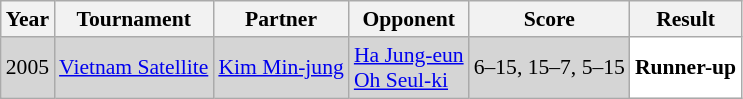<table class="sortable wikitable" style="font-size: 90%;">
<tr>
<th>Year</th>
<th>Tournament</th>
<th>Partner</th>
<th>Opponent</th>
<th>Score</th>
<th>Result</th>
</tr>
<tr style="background:#D5D5D5">
<td align="center">2005</td>
<td align="left"><a href='#'>Vietnam Satellite</a></td>
<td align="left"> <a href='#'>Kim Min-jung</a></td>
<td align="left"> <a href='#'>Ha Jung-eun</a> <br>  <a href='#'>Oh Seul-ki</a></td>
<td align="left">6–15, 15–7, 5–15</td>
<td style="text-align:left; background:white"> <strong>Runner-up</strong></td>
</tr>
</table>
